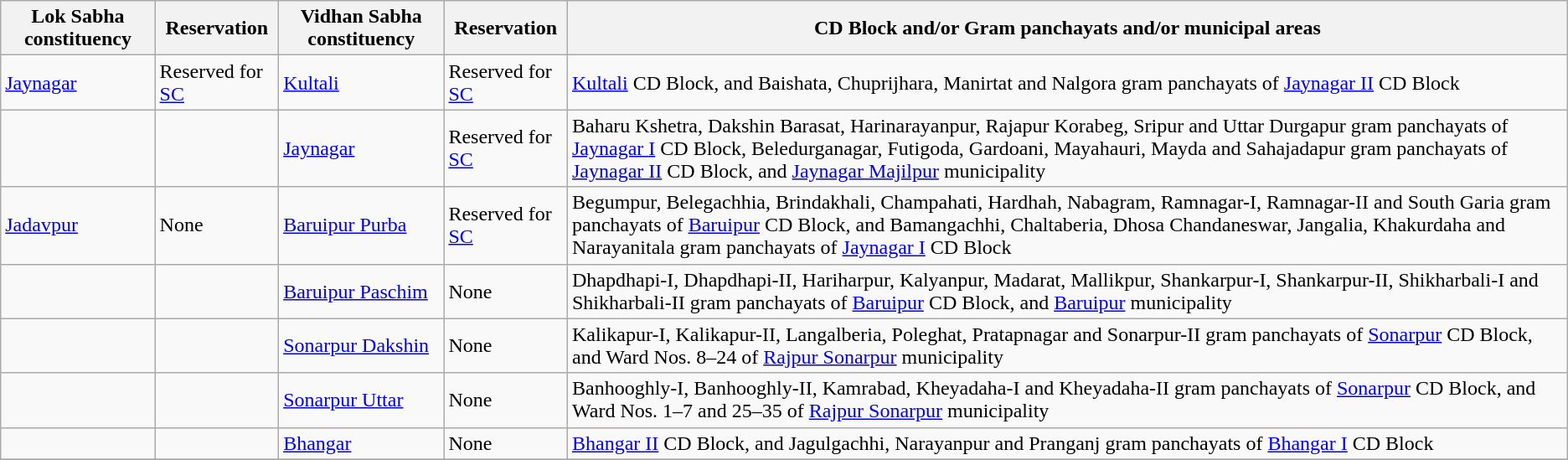<table class="wikitable sortable">
<tr>
<th>Lok Sabha constituency</th>
<th>Reservation</th>
<th>Vidhan Sabha constituency</th>
<th>Reservation</th>
<th>CD Block and/or Gram panchayats and/or municipal areas</th>
</tr>
<tr>
<td><a href='#'>Jaynagar</a></td>
<td>Reserved for <a href='#'>SC</a></td>
<td><a href='#'>Kultali</a></td>
<td>Reserved for <a href='#'>SC</a></td>
<td><a href='#'>Kultali</a> CD Block, and Baishata, Chuprijhara, Manirtat and Nalgora gram panchayats of <a href='#'>Jaynagar II</a> CD Block</td>
</tr>
<tr>
<td></td>
<td></td>
<td><a href='#'>Jaynagar</a></td>
<td>Reserved for <a href='#'>SC</a></td>
<td>Baharu Kshetra, Dakshin Barasat, Harinarayanpur, Rajapur Korabeg, Sripur and Uttar Durgapur gram panchayats of <a href='#'>Jaynagar I</a> CD Block, Beledurganagar, Futigoda, Gardoani, Mayahauri, Mayda and Sahajadapur gram panchayats of <a href='#'>Jaynagar II</a> CD Block, and <a href='#'>Jaynagar Majilpur</a> municipality</td>
</tr>
<tr>
<td><a href='#'>Jadavpur</a></td>
<td>None</td>
<td><a href='#'>Baruipur Purba</a></td>
<td>Reserved for <a href='#'>SC</a></td>
<td>Begumpur, Belegachhia, Brindakhali, Champahati, Hardhah, Nabagram, Ramnagar-I, Ramnagar-II and South Garia gram panchayats of <a href='#'>Baruipur</a> CD Block, and Bamangachhi, Chaltaberia, Dhosa Chandaneswar, Jangalia, Khakurdaha and Narayanitala gram panchayats of <a href='#'>Jaynagar I</a> CD Block</td>
</tr>
<tr>
<td></td>
<td></td>
<td><a href='#'>Baruipur Paschim</a></td>
<td>None</td>
<td>Dhapdhapi-I, Dhapdhapi-II, Hariharpur, Kalyanpur, Madarat, Mallikpur, Shankarpur-I, Shankarpur-II, Shikharbali-I and Shikharbali-II gram panchayats of <a href='#'>Baruipur</a> CD Block, and <a href='#'>Baruipur</a> municipality</td>
</tr>
<tr>
<td></td>
<td></td>
<td><a href='#'>Sonarpur Dakshin</a></td>
<td>None</td>
<td>Kalikapur-I, Kalikapur-II, Langalberia, Poleghat, Pratapnagar and Sonarpur-II gram panchayats of <a href='#'>Sonarpur</a> CD Block, and Ward Nos. 8–24 of <a href='#'>Rajpur Sonarpur</a> municipality</td>
</tr>
<tr>
<td></td>
<td></td>
<td><a href='#'>Sonarpur Uttar</a></td>
<td>None</td>
<td>Banhooghly-I, Banhooghly-II, Kamrabad, Kheyadaha-I and Kheyadaha-II gram panchayats of <a href='#'>Sonarpur</a> CD Block, and Ward Nos. 1–7 and 25–35 of <a href='#'>Rajpur Sonarpur</a> municipality</td>
</tr>
<tr>
<td></td>
<td></td>
<td><a href='#'>Bhangar</a></td>
<td>None</td>
<td><a href='#'>Bhangar II</a> CD Block, and Jagulgachhi, Narayanpur and Pranganj gram panchayats of <a href='#'>Bhangar I</a> CD Block</td>
</tr>
<tr>
</tr>
</table>
